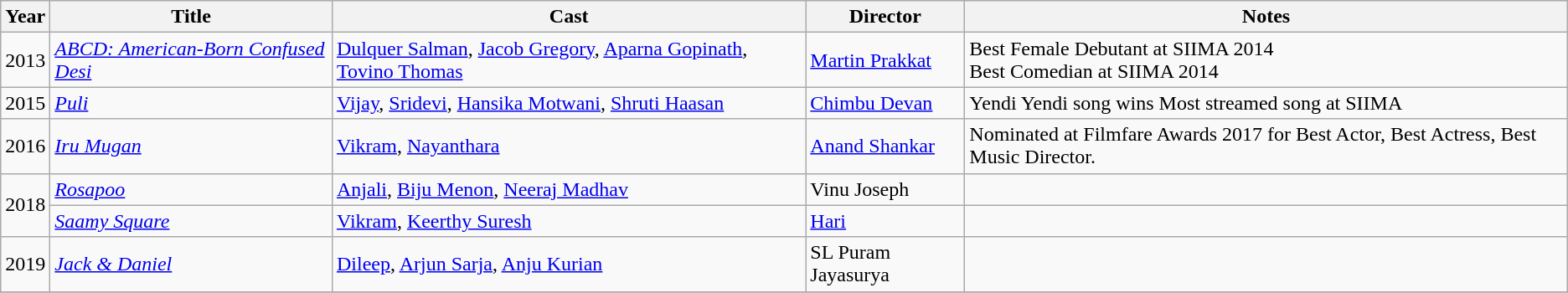<table class="wikitable sortable">
<tr>
<th>Year</th>
<th>Title</th>
<th>Cast</th>
<th>Director</th>
<th>Notes</th>
</tr>
<tr>
<td>2013</td>
<td><em><a href='#'>ABCD: American-Born Confused Desi</a></em></td>
<td><a href='#'>Dulquer Salman</a>, <a href='#'>Jacob Gregory</a>, <a href='#'>Aparna Gopinath</a>, <a href='#'>Tovino Thomas</a></td>
<td><a href='#'>Martin Prakkat</a></td>
<td>Best Female Debutant at SIIMA 2014<br>Best Comedian at SIIMA 2014</td>
</tr>
<tr>
<td>2015</td>
<td><em><a href='#'>Puli</a></em></td>
<td><a href='#'>Vijay</a>, <a href='#'>Sridevi</a>, <a href='#'>Hansika Motwani</a>, <a href='#'>Shruti Haasan</a></td>
<td><a href='#'>Chimbu Devan</a></td>
<td>Yendi Yendi song wins Most streamed song at SIIMA</td>
</tr>
<tr>
<td>2016</td>
<td><em><a href='#'>Iru Mugan</a></em></td>
<td><a href='#'>Vikram</a>, <a href='#'>Nayanthara</a></td>
<td><a href='#'>Anand Shankar</a></td>
<td>Nominated at Filmfare Awards 2017 for Best Actor, Best Actress, Best Music Director.</td>
</tr>
<tr>
<td rowspan="2">2018</td>
<td><em><a href='#'>Rosapoo</a></em></td>
<td><a href='#'>Anjali</a>, <a href='#'>Biju Menon</a>, <a href='#'>Neeraj Madhav</a></td>
<td>Vinu Joseph</td>
<td></td>
</tr>
<tr>
<td><em><a href='#'>Saamy Square</a></em></td>
<td><a href='#'>Vikram</a>, <a href='#'>Keerthy Suresh</a></td>
<td><a href='#'>Hari</a></td>
<td></td>
</tr>
<tr>
<td>2019</td>
<td><em><a href='#'>Jack & Daniel</a></em></td>
<td><a href='#'>Dileep</a>, <a href='#'>Arjun Sarja</a>, <a href='#'>Anju Kurian</a></td>
<td>SL Puram Jayasurya</td>
<td></td>
</tr>
<tr>
</tr>
</table>
